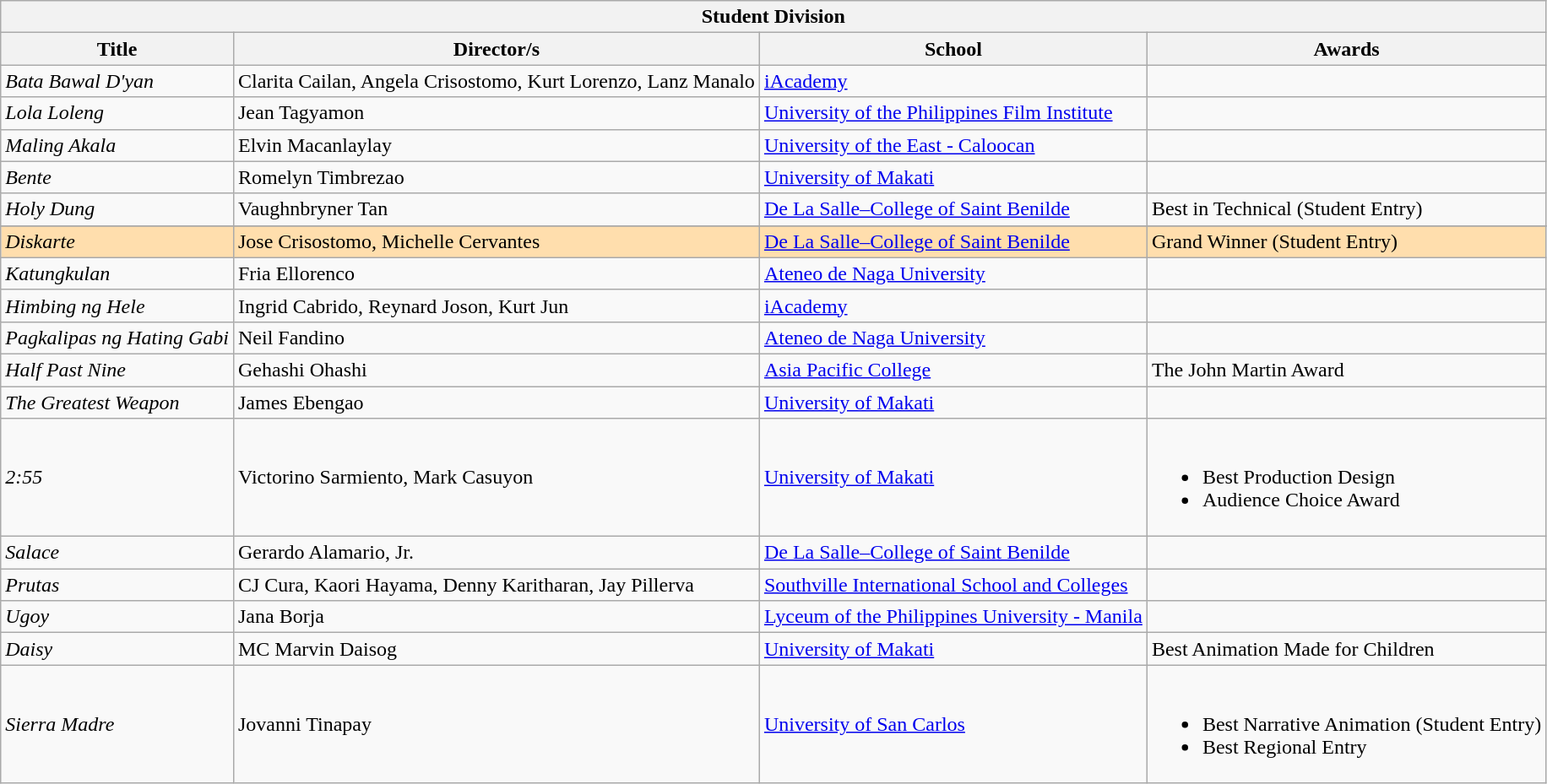<table class="sortable wikitable">
<tr>
<th colspan="4" align="center">Student Division</th>
</tr>
<tr>
<th>Title</th>
<th>Director/s</th>
<th>School</th>
<th>Awards</th>
</tr>
<tr>
<td><em>Bata Bawal D'yan</em></td>
<td>Clarita Cailan, Angela Crisostomo, Kurt Lorenzo, Lanz Manalo</td>
<td><a href='#'>iAcademy</a></td>
<td></td>
</tr>
<tr>
<td><em>Lola Loleng</em></td>
<td>Jean Tagyamon</td>
<td><a href='#'>University of the Philippines Film Institute</a></td>
<td></td>
</tr>
<tr>
<td><em>Maling Akala</em></td>
<td>Elvin Macanlaylay</td>
<td><a href='#'>University of the East - Caloocan</a></td>
<td></td>
</tr>
<tr>
<td><em>Bente</em></td>
<td>Romelyn Timbrezao</td>
<td><a href='#'>University of Makati</a></td>
<td></td>
</tr>
<tr>
<td><em>Holy Dung</em></td>
<td>Vaughnbryner Tan</td>
<td><a href='#'>De La Salle–College of Saint Benilde</a></td>
<td>Best in Technical (Student Entry)</td>
</tr>
<tr>
</tr>
<tr style="background:#FFDEAD;">
<td><em>Diskarte</em></td>
<td>Jose Crisostomo, Michelle Cervantes</td>
<td><a href='#'>De La Salle–College of Saint Benilde</a></td>
<td>Grand Winner (Student Entry)</td>
</tr>
<tr>
<td><em>Katungkulan</em></td>
<td>Fria Ellorenco</td>
<td><a href='#'>Ateneo de Naga University</a></td>
<td></td>
</tr>
<tr>
<td><em>Himbing ng Hele</em></td>
<td>Ingrid Cabrido, Reynard Joson, Kurt Jun</td>
<td><a href='#'>iAcademy</a></td>
<td></td>
</tr>
<tr>
<td><em>Pagkalipas ng Hating Gabi</em></td>
<td>Neil Fandino</td>
<td><a href='#'>Ateneo de Naga University</a></td>
<td></td>
</tr>
<tr>
<td><em>Half Past Nine</em></td>
<td>Gehashi Ohashi</td>
<td><a href='#'>Asia Pacific College</a></td>
<td>The John Martin Award</td>
</tr>
<tr>
<td><em>The Greatest Weapon</em></td>
<td>James Ebengao</td>
<td><a href='#'>University of Makati</a></td>
<td></td>
</tr>
<tr>
<td><em>2:55</em></td>
<td>Victorino Sarmiento, Mark Casuyon</td>
<td><a href='#'>University of Makati</a></td>
<td><br><ul><li>Best Production Design</li><li>Audience Choice Award</li></ul></td>
</tr>
<tr>
<td><em>Salace</em></td>
<td>Gerardo Alamario, Jr.</td>
<td><a href='#'>De La Salle–College of Saint Benilde</a></td>
<td></td>
</tr>
<tr>
<td><em>Prutas</em></td>
<td>CJ Cura, Kaori Hayama, Denny Karitharan, Jay Pillerva</td>
<td><a href='#'>Southville International School and Colleges</a></td>
<td></td>
</tr>
<tr>
<td><em>Ugoy</em></td>
<td>Jana Borja</td>
<td><a href='#'>Lyceum of the Philippines University - Manila</a></td>
<td></td>
</tr>
<tr>
<td><em>Daisy</em></td>
<td>MC Marvin Daisog</td>
<td><a href='#'>University of Makati</a></td>
<td>Best Animation Made for Children</td>
</tr>
<tr>
<td><em>Sierra Madre</em></td>
<td>Jovanni Tinapay</td>
<td><a href='#'>University of San Carlos</a></td>
<td><br><ul><li>Best Narrative Animation (Student Entry)</li><li>Best Regional Entry</li></ul></td>
</tr>
</table>
